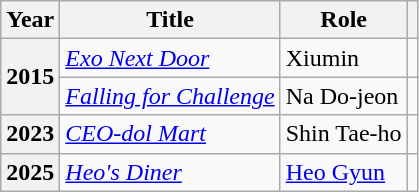<table class="wikitable plainrowheaders">
<tr>
<th scope="col">Year</th>
<th scope="col">Title</th>
<th scope="col">Role</th>
<th scope="col" class="unsortable"></th>
</tr>
<tr>
<th scope="row" rowspan="2">2015</th>
<td><em><a href='#'>Exo Next Door</a></em></td>
<td>Xiumin</td>
<td style="text-align:center"></td>
</tr>
<tr>
<td><em><a href='#'>Falling for Challenge</a></em></td>
<td>Na Do-jeon</td>
<td style="text-align:center"></td>
</tr>
<tr>
<th scope="row">2023</th>
<td><em><a href='#'>CEO-dol Mart</a></em></td>
<td>Shin Tae-ho</td>
<td style="text-align:center"></td>
</tr>
<tr>
<th scope="row">2025</th>
<td><em><a href='#'>Heo's Diner</a></em></td>
<td><a href='#'>Heo Gyun</a></td>
<td style="text-align:center"></td>
</tr>
</table>
